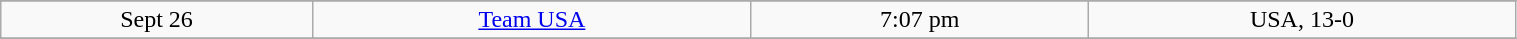<table class="wikitable" width="80%">
<tr align="center">
</tr>
<tr align="center" bgcolor="">
<td>Sept 26</td>
<td><a href='#'>Team USA</a></td>
<td>7:07 pm</td>
<td>USA, 13-0</td>
</tr>
<tr align="center" bgcolor="">
</tr>
</table>
